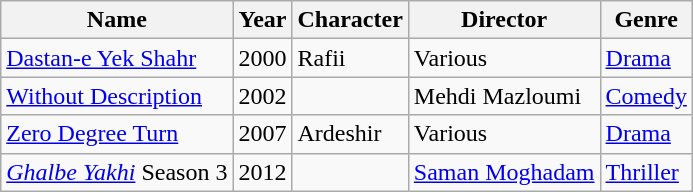<table class="wikitable" border="1">
<tr>
<th>Name</th>
<th>Year</th>
<th>Character</th>
<th>Director</th>
<th>Genre</th>
</tr>
<tr>
<td><a href='#'>Dastan-e Yek Shahr</a></td>
<td>2000</td>
<td>Rafii</td>
<td>Various</td>
<td><a href='#'>Drama</a></td>
</tr>
<tr>
<td><a href='#'>Without Description</a></td>
<td>2002</td>
<td></td>
<td>Mehdi Mazloumi</td>
<td><a href='#'>Comedy</a></td>
</tr>
<tr>
<td><a href='#'>Zero Degree Turn</a></td>
<td>2007</td>
<td>Ardeshir</td>
<td>Various</td>
<td><a href='#'>Drama</a></td>
</tr>
<tr>
<td><em><a href='#'>Ghalbe Yakhi</a></em> Season 3</td>
<td>2012</td>
<td></td>
<td><a href='#'>Saman Moghadam</a></td>
<td><a href='#'>Thriller</a></td>
</tr>
</table>
